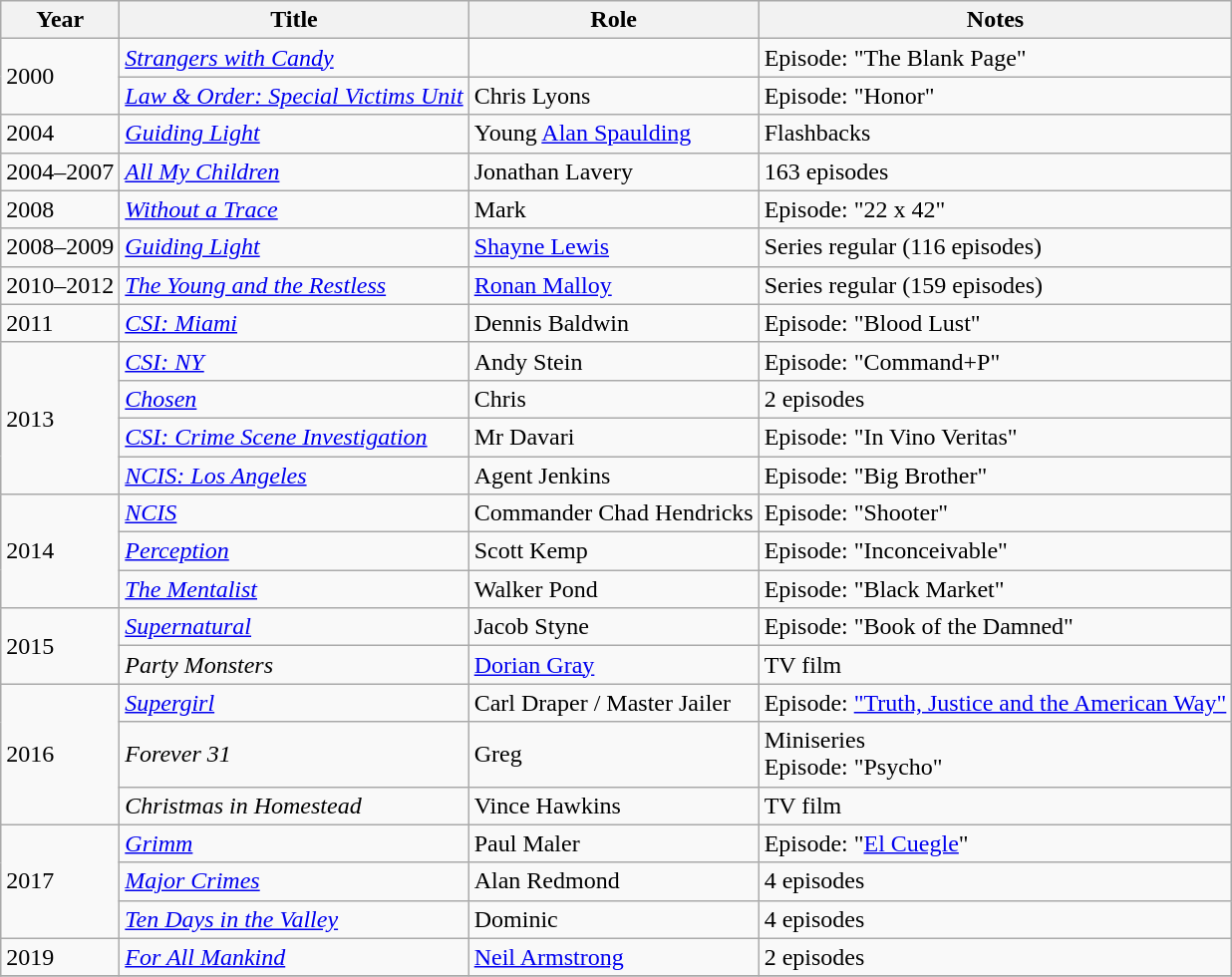<table class = "wikitable unsortable">
<tr>
<th>Year</th>
<th>Title</th>
<th>Role</th>
<th>Notes</th>
</tr>
<tr>
<td rowspan="2">2000</td>
<td><em><a href='#'>Strangers with Candy</a></em></td>
<td></td>
<td>Episode: "The Blank Page"</td>
</tr>
<tr>
<td><em><a href='#'>Law & Order: Special Victims Unit</a></em></td>
<td>Chris Lyons</td>
<td>Episode: "Honor"</td>
</tr>
<tr>
<td>2004</td>
<td><em><a href='#'>Guiding Light</a></em></td>
<td>Young <a href='#'>Alan Spaulding</a></td>
<td>Flashbacks</td>
</tr>
<tr>
<td>2004–2007</td>
<td><em><a href='#'>All My Children</a></em></td>
<td>Jonathan Lavery</td>
<td>163 episodes</td>
</tr>
<tr>
<td>2008</td>
<td><em><a href='#'>Without a Trace</a></em></td>
<td>Mark</td>
<td>Episode: "22 x 42"</td>
</tr>
<tr>
<td>2008–2009</td>
<td><em><a href='#'>Guiding Light</a></em></td>
<td><a href='#'>Shayne Lewis</a></td>
<td>Series regular (116 episodes)</td>
</tr>
<tr>
<td>2010–2012</td>
<td><em><a href='#'>The Young and the Restless</a></em></td>
<td><a href='#'>Ronan Malloy</a></td>
<td>Series regular (159 episodes)</td>
</tr>
<tr>
<td>2011</td>
<td><em><a href='#'>CSI: Miami</a></em></td>
<td>Dennis Baldwin</td>
<td>Episode: "Blood Lust"</td>
</tr>
<tr>
<td rowspan="4">2013</td>
<td><em><a href='#'>CSI: NY</a></em></td>
<td>Andy Stein</td>
<td>Episode: "Command+P"</td>
</tr>
<tr>
<td><em><a href='#'>Chosen</a></em></td>
<td>Chris</td>
<td>2 episodes</td>
</tr>
<tr>
<td><em><a href='#'>CSI: Crime Scene Investigation</a></em></td>
<td>Mr Davari</td>
<td>Episode: "In Vino Veritas"</td>
</tr>
<tr>
<td><em><a href='#'>NCIS: Los Angeles</a></em></td>
<td>Agent Jenkins</td>
<td>Episode: "Big Brother"</td>
</tr>
<tr>
<td rowspan="3">2014</td>
<td><em><a href='#'>NCIS</a></em></td>
<td>Commander Chad Hendricks</td>
<td>Episode: "Shooter"</td>
</tr>
<tr>
<td><em><a href='#'>Perception</a></em></td>
<td>Scott Kemp</td>
<td>Episode: "Inconceivable"</td>
</tr>
<tr>
<td><em><a href='#'>The Mentalist</a></em></td>
<td>Walker Pond</td>
<td>Episode: "Black Market"</td>
</tr>
<tr>
<td rowspan="2">2015</td>
<td><em><a href='#'>Supernatural</a></em></td>
<td>Jacob Styne</td>
<td>Episode: "Book of the Damned"</td>
</tr>
<tr>
<td><em>Party Monsters</em></td>
<td><a href='#'>Dorian Gray</a></td>
<td>TV film</td>
</tr>
<tr>
<td rowspan="3">2016</td>
<td><em><a href='#'>Supergirl</a></em></td>
<td>Carl Draper / Master Jailer</td>
<td>Episode: <a href='#'>"Truth, Justice and the American Way"</a></td>
</tr>
<tr>
<td><em>Forever 31</em></td>
<td>Greg</td>
<td>Miniseries<br>Episode: "Psycho"</td>
</tr>
<tr>
<td><em>Christmas in Homestead</em></td>
<td>Vince Hawkins</td>
<td>TV film</td>
</tr>
<tr>
<td rowspan="3">2017</td>
<td><em><a href='#'>Grimm</a></em></td>
<td>Paul Maler</td>
<td>Episode: "<a href='#'>El Cuegle</a>"</td>
</tr>
<tr>
<td><em><a href='#'>Major Crimes</a></em></td>
<td>Alan Redmond</td>
<td>4 episodes</td>
</tr>
<tr>
<td><em><a href='#'>Ten Days in the Valley</a></em></td>
<td>Dominic</td>
<td>4 episodes</td>
</tr>
<tr>
<td>2019</td>
<td><em><a href='#'>For All Mankind</a></em></td>
<td><a href='#'>Neil Armstrong</a></td>
<td>2 episodes</td>
</tr>
<tr>
</tr>
</table>
